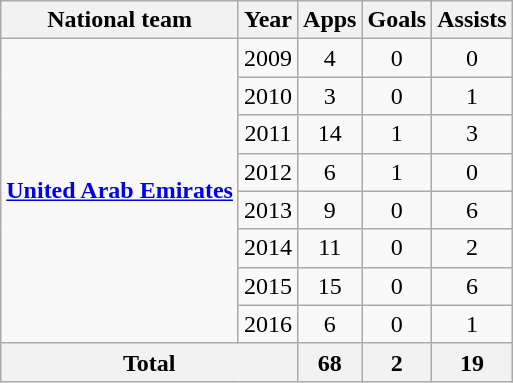<table class="wikitable" style="font-size:100%; text-align: center">
<tr>
<th>National team</th>
<th>Year</th>
<th>Apps</th>
<th>Goals</th>
<th>Assists</th>
</tr>
<tr>
<td rowspan="8"><strong><a href='#'>United Arab Emirates</a></strong></td>
<td>2009</td>
<td>4</td>
<td>0</td>
<td>0</td>
</tr>
<tr>
<td>2010</td>
<td>3</td>
<td>0</td>
<td>1</td>
</tr>
<tr>
<td>2011</td>
<td>14</td>
<td>1</td>
<td>3</td>
</tr>
<tr>
<td>2012</td>
<td>6</td>
<td>1</td>
<td>0</td>
</tr>
<tr>
<td>2013</td>
<td>9</td>
<td>0</td>
<td>6</td>
</tr>
<tr>
<td>2014</td>
<td>11</td>
<td>0</td>
<td>2</td>
</tr>
<tr>
<td>2015</td>
<td>15</td>
<td>0</td>
<td>6</td>
</tr>
<tr>
<td>2016</td>
<td>6</td>
<td>0</td>
<td>1</td>
</tr>
<tr>
<th colspan=2>Total</th>
<th>68</th>
<th>2</th>
<th>19</th>
</tr>
</table>
